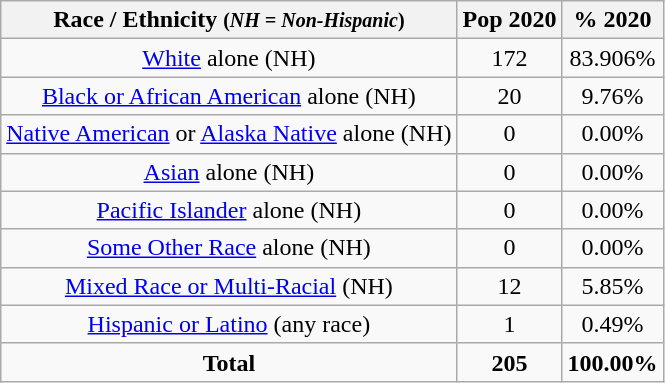<table class="wikitable" style="text-align:center;">
<tr>
<th>Race / Ethnicity <small>(<em>NH = Non-Hispanic</em>)</small></th>
<th>Pop 2020</th>
<th>% 2020</th>
</tr>
<tr>
<td><a href='#'>White</a> alone (NH)</td>
<td>172</td>
<td>83.906%</td>
</tr>
<tr>
<td><a href='#'>Black or African American</a> alone (NH)</td>
<td>20</td>
<td>9.76%</td>
</tr>
<tr>
<td><a href='#'>Native American</a> or <a href='#'>Alaska Native</a> alone (NH)</td>
<td>0</td>
<td>0.00%</td>
</tr>
<tr>
<td><a href='#'>Asian</a> alone (NH)</td>
<td>0</td>
<td>0.00%</td>
</tr>
<tr>
<td><a href='#'>Pacific Islander</a> alone (NH)</td>
<td>0</td>
<td>0.00%</td>
</tr>
<tr>
<td><a href='#'>Some Other Race</a> alone (NH)</td>
<td>0</td>
<td>0.00%</td>
</tr>
<tr>
<td><a href='#'>Mixed Race or Multi-Racial</a> (NH)</td>
<td>12</td>
<td>5.85%</td>
</tr>
<tr>
<td><a href='#'>Hispanic or Latino</a> (any race)</td>
<td>1</td>
<td>0.49%</td>
</tr>
<tr>
<td><strong>Total</strong></td>
<td><strong>205</strong></td>
<td><strong>100.00%</strong></td>
</tr>
</table>
